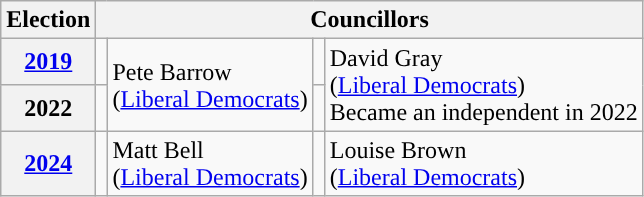<table class="wikitable">
<tr>
<th>Election</th>
<th colspan="4">Councillors</th>
</tr>
<tr>
<th><a href='#'>2019</a></th>
<td rowspan="1;" style="background-color: "></td>
<td rowspan="2">Pete Barrow<br>(<a href='#'>Liberal Democrats</a>)</td>
<td rowspan="1;" style="background-color: "></td>
<td rowspan="2">David Gray<br>(<a href='#'>Liberal Democrats</a>)<br>Became an independent in 2022</td>
</tr>
<tr>
<th>2022</th>
<td rowspan="1;" style="background-color: "></td>
<td></td>
</tr>
<tr>
<th><a href='#'>2024</a></th>
<td rowspan="1;" style="background-color: "></td>
<td>Matt Bell<br>(<a href='#'>Liberal Democrats</a>)</td>
<td rowspan="1;" style="background-color: "></td>
<td>Louise Brown<br>(<a href='#'>Liberal Democrats</a>)</td>
</tr>
</table>
